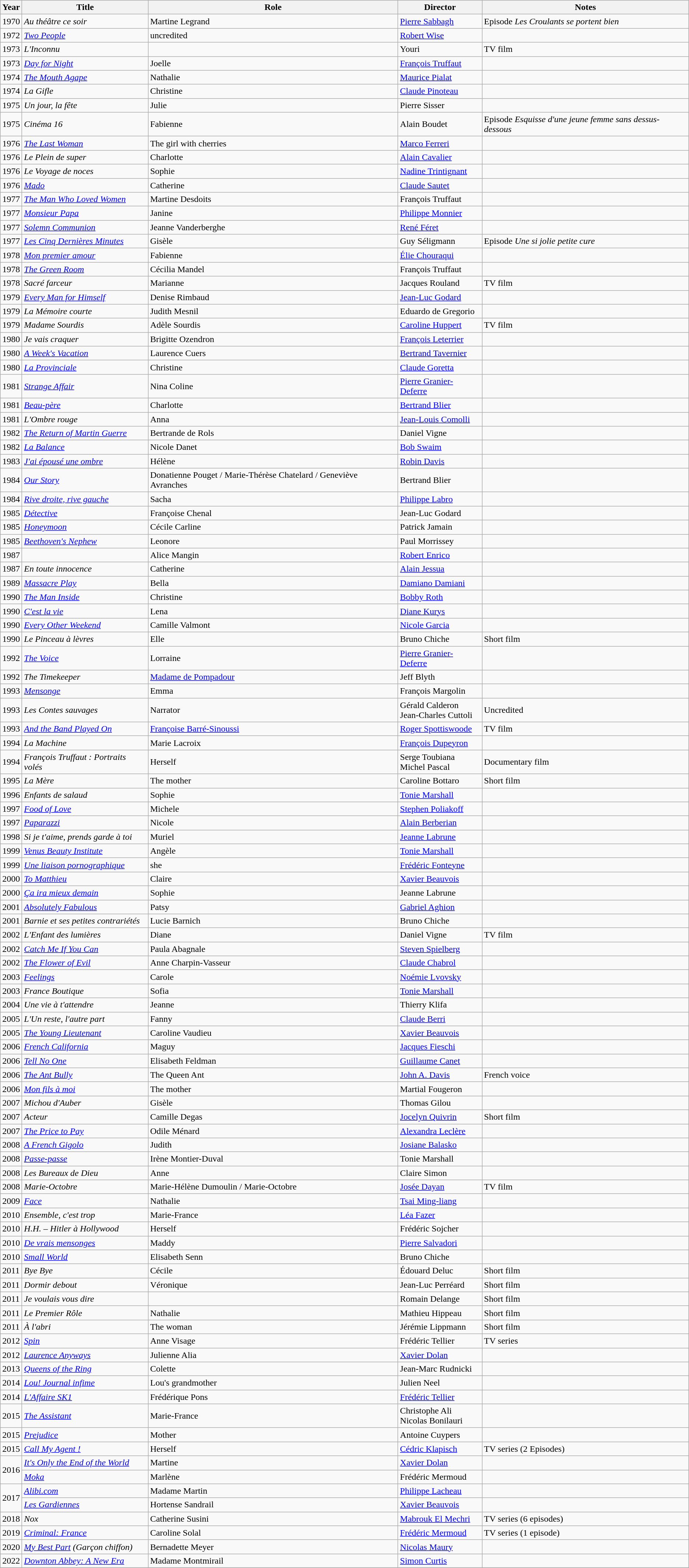<table class="wikitable sortable">
<tr>
<th>Year</th>
<th>Title</th>
<th>Role</th>
<th>Director</th>
<th class="unsortable">Notes</th>
</tr>
<tr>
<td>1970</td>
<td><em>Au théâtre ce soir</em></td>
<td>Martine Legrand</td>
<td><a href='#'>Pierre Sabbagh</a></td>
<td>Episode <em>Les Croulants se portent bien</em></td>
</tr>
<tr>
<td>1972</td>
<td><em><a href='#'>Two People</a></em></td>
<td>uncredited</td>
<td><a href='#'>Robert Wise</a></td>
<td></td>
</tr>
<tr>
<td>1973</td>
<td><em>L'Inconnu</em></td>
<td></td>
<td>Youri</td>
<td>TV film</td>
</tr>
<tr>
<td>1973</td>
<td><em><a href='#'>Day for Night</a></em></td>
<td>Joelle</td>
<td><a href='#'>François Truffaut</a></td>
<td></td>
</tr>
<tr>
<td>1974</td>
<td><em><a href='#'>The Mouth Agape</a></em></td>
<td>Nathalie</td>
<td><a href='#'>Maurice Pialat</a></td>
<td></td>
</tr>
<tr>
<td>1974</td>
<td><em>La Gifle</em></td>
<td>Christine</td>
<td><a href='#'>Claude Pinoteau</a></td>
<td></td>
</tr>
<tr>
<td>1975</td>
<td><em>Un jour, la fête</em></td>
<td>Julie</td>
<td>Pierre Sisser</td>
<td></td>
</tr>
<tr>
<td>1975</td>
<td><em>Cinéma 16</em></td>
<td>Fabienne</td>
<td>Alain Boudet</td>
<td>Episode <em>Esquisse d'une jeune femme sans dessus-dessous</em></td>
</tr>
<tr>
<td>1976</td>
<td><em><a href='#'>The Last Woman</a></em></td>
<td>The girl with cherries</td>
<td><a href='#'>Marco Ferreri</a></td>
<td></td>
</tr>
<tr>
<td>1976</td>
<td><em>Le Plein de super</em></td>
<td>Charlotte</td>
<td><a href='#'>Alain Cavalier</a></td>
<td></td>
</tr>
<tr>
<td>1976</td>
<td><em>Le Voyage de noces</em></td>
<td>Sophie</td>
<td><a href='#'>Nadine Trintignant</a></td>
<td></td>
</tr>
<tr>
<td>1976</td>
<td><em><a href='#'>Mado</a></em></td>
<td>Catherine</td>
<td><a href='#'>Claude Sautet</a></td>
<td></td>
</tr>
<tr>
<td>1977</td>
<td><em><a href='#'>The Man Who Loved Women</a></em></td>
<td>Martine Desdoits</td>
<td>François Truffaut</td>
<td></td>
</tr>
<tr>
<td>1977</td>
<td><em><a href='#'>Monsieur Papa</a></em></td>
<td>Janine</td>
<td><a href='#'>Philippe Monnier</a></td>
<td></td>
</tr>
<tr>
<td>1977</td>
<td><em><a href='#'>Solemn Communion</a></em></td>
<td>Jeanne Vanderberghe</td>
<td><a href='#'>René Féret</a></td>
<td></td>
</tr>
<tr>
<td>1977</td>
<td><em><a href='#'>Les Cinq Dernières Minutes</a></em></td>
<td>Gisèle</td>
<td>Guy Séligmann</td>
<td>Episode <em>Une si jolie petite cure</em></td>
</tr>
<tr>
<td>1978</td>
<td><em><a href='#'>Mon premier amour</a></em></td>
<td>Fabienne</td>
<td><a href='#'>Élie Chouraqui</a></td>
<td></td>
</tr>
<tr>
<td>1978</td>
<td><em><a href='#'>The Green Room</a></em></td>
<td>Cécilia Mandel</td>
<td>François Truffaut</td>
<td></td>
</tr>
<tr>
<td>1978</td>
<td><em>Sacré farceur</em></td>
<td>Marianne</td>
<td>Jacques Rouland</td>
<td>TV film</td>
</tr>
<tr>
<td>1979</td>
<td><em><a href='#'>Every Man for Himself</a></em></td>
<td>Denise Rimbaud</td>
<td><a href='#'>Jean-Luc Godard</a></td>
<td></td>
</tr>
<tr>
<td>1979</td>
<td><em>La Mémoire courte</em></td>
<td>Judith Mesnil</td>
<td>Eduardo de Gregorio</td>
<td></td>
</tr>
<tr>
<td>1979</td>
<td><em>Madame Sourdis</em></td>
<td>Adèle Sourdis</td>
<td><a href='#'>Caroline Huppert</a></td>
<td>TV film</td>
</tr>
<tr>
<td>1980</td>
<td><em>Je vais craquer</em></td>
<td>Brigitte Ozendron</td>
<td><a href='#'>François Leterrier</a></td>
<td></td>
</tr>
<tr>
<td>1980</td>
<td><em><a href='#'>A Week's Vacation</a></em></td>
<td>Laurence Cuers</td>
<td><a href='#'>Bertrand Tavernier</a></td>
<td></td>
</tr>
<tr>
<td>1980</td>
<td><em><a href='#'>La Provinciale</a></em></td>
<td>Christine</td>
<td><a href='#'>Claude Goretta</a></td>
<td></td>
</tr>
<tr>
<td>1981</td>
<td><em><a href='#'>Strange Affair</a></em></td>
<td>Nina Coline</td>
<td><a href='#'>Pierre Granier-Deferre</a></td>
<td></td>
</tr>
<tr>
<td>1981</td>
<td><em><a href='#'>Beau-père</a></em></td>
<td>Charlotte</td>
<td><a href='#'>Bertrand Blier</a></td>
<td></td>
</tr>
<tr>
<td>1981</td>
<td><em>L'Ombre rouge</em></td>
<td>Anna</td>
<td><a href='#'>Jean-Louis Comolli</a></td>
<td></td>
</tr>
<tr>
<td>1982</td>
<td><em><a href='#'>The Return of Martin Guerre</a></em></td>
<td>Bertrande de Rols</td>
<td>Daniel Vigne</td>
<td></td>
</tr>
<tr>
<td>1982</td>
<td><em><a href='#'>La Balance</a></em></td>
<td>Nicole Danet</td>
<td><a href='#'>Bob Swaim</a></td>
<td></td>
</tr>
<tr>
<td>1983</td>
<td><em><a href='#'>J'ai épousé une ombre</a></em></td>
<td>Hélène</td>
<td><a href='#'>Robin Davis</a></td>
<td></td>
</tr>
<tr>
<td>1984</td>
<td><em><a href='#'>Our Story</a></em></td>
<td>Donatienne Pouget / Marie-Thérèse Chatelard / Geneviève Avranches</td>
<td>Bertrand Blier</td>
<td></td>
</tr>
<tr>
<td>1984</td>
<td><em><a href='#'>Rive droite, rive gauche</a></em></td>
<td>Sacha</td>
<td><a href='#'>Philippe Labro</a></td>
<td></td>
</tr>
<tr>
<td>1985</td>
<td><em><a href='#'>Détective</a></em></td>
<td>Françoise Chenal</td>
<td>Jean-Luc Godard</td>
<td></td>
</tr>
<tr>
<td>1985</td>
<td><em><a href='#'>Honeymoon</a></em></td>
<td>Cécile Carline</td>
<td>Patrick Jamain</td>
<td></td>
</tr>
<tr>
<td>1985</td>
<td><em><a href='#'>Beethoven's Nephew</a></em></td>
<td>Leonore</td>
<td>Paul Morrissey</td>
<td></td>
</tr>
<tr>
<td>1987</td>
<td><em></em></td>
<td>Alice Mangin</td>
<td><a href='#'>Robert Enrico</a></td>
<td></td>
</tr>
<tr>
<td>1987</td>
<td><em>En toute innocence</em></td>
<td>Catherine</td>
<td><a href='#'>Alain Jessua</a></td>
<td></td>
</tr>
<tr>
<td>1989</td>
<td><em><a href='#'>Massacre Play</a></em></td>
<td>Bella</td>
<td><a href='#'>Damiano Damiani</a></td>
<td></td>
</tr>
<tr>
<td>1990</td>
<td><em><a href='#'>The Man Inside</a></em></td>
<td>Christine</td>
<td><a href='#'>Bobby Roth</a></td>
<td></td>
</tr>
<tr>
<td>1990</td>
<td><em><a href='#'>C'est la vie</a></em></td>
<td>Lena</td>
<td><a href='#'>Diane Kurys</a></td>
<td></td>
</tr>
<tr>
<td>1990</td>
<td><em><a href='#'>Every Other Weekend</a></em></td>
<td>Camille Valmont</td>
<td><a href='#'>Nicole Garcia</a></td>
<td></td>
</tr>
<tr>
<td>1990</td>
<td><em>Le Pinceau à lèvres</em></td>
<td>Elle</td>
<td>Bruno Chiche</td>
<td>Short film</td>
</tr>
<tr>
<td>1992</td>
<td><em><a href='#'>The Voice</a></em></td>
<td>Lorraine</td>
<td><a href='#'>Pierre Granier-Deferre</a></td>
<td></td>
</tr>
<tr>
<td>1992</td>
<td><em>The Timekeeper</em></td>
<td><a href='#'>Madame de Pompadour</a></td>
<td>Jeff Blyth</td>
<td></td>
</tr>
<tr>
<td>1993</td>
<td><em><a href='#'>Mensonge</a></em></td>
<td>Emma</td>
<td>François Margolin</td>
<td></td>
</tr>
<tr>
<td>1993</td>
<td><em>Les Contes sauvages</em></td>
<td>Narrator</td>
<td>Gérald Calderon<br>Jean-Charles Cuttoli</td>
<td>Uncredited</td>
</tr>
<tr>
<td>1993</td>
<td><em><a href='#'>And the Band Played On</a></em></td>
<td><a href='#'>Françoise Barré-Sinoussi</a></td>
<td><a href='#'>Roger Spottiswoode</a></td>
<td>TV film</td>
</tr>
<tr>
<td>1994</td>
<td><em>La Machine</em></td>
<td>Marie Lacroix</td>
<td><a href='#'>François Dupeyron</a></td>
<td></td>
</tr>
<tr>
<td>1994</td>
<td><em>François Truffaut : Portraits volés</em></td>
<td>Herself</td>
<td>Serge Toubiana<br>Michel Pascal</td>
<td>Documentary film</td>
</tr>
<tr>
<td>1995</td>
<td><em>La Mère</em></td>
<td>The mother</td>
<td>Caroline Bottaro</td>
<td>Short film</td>
</tr>
<tr>
<td>1996</td>
<td><em>Enfants de salaud</em></td>
<td>Sophie</td>
<td><a href='#'>Tonie Marshall</a></td>
<td></td>
</tr>
<tr>
<td>1997</td>
<td><em><a href='#'>Food of Love</a></em></td>
<td>Michele</td>
<td><a href='#'>Stephen Poliakoff</a></td>
<td></td>
</tr>
<tr>
<td>1997</td>
<td><em><a href='#'>Paparazzi</a></em></td>
<td>Nicole</td>
<td><a href='#'>Alain Berberian</a></td>
<td></td>
</tr>
<tr>
<td>1998</td>
<td><em>Si je t'aime, prends garde à toi</em></td>
<td>Muriel</td>
<td><a href='#'>Jeanne Labrune</a></td>
<td></td>
</tr>
<tr>
<td>1999</td>
<td><em><a href='#'>Venus Beauty Institute</a></em></td>
<td>Angèle</td>
<td><a href='#'>Tonie Marshall</a></td>
<td></td>
</tr>
<tr>
<td>1999</td>
<td><em><a href='#'>Une liaison pornographique</a></em></td>
<td>she</td>
<td><a href='#'>Frédéric Fonteyne</a></td>
<td></td>
</tr>
<tr>
<td>2000</td>
<td><em><a href='#'>To Matthieu</a></em></td>
<td>Claire</td>
<td><a href='#'>Xavier Beauvois</a></td>
<td></td>
</tr>
<tr>
<td>2000</td>
<td><em><a href='#'>Ça ira mieux demain</a></em></td>
<td>Sophie</td>
<td>Jeanne Labrune</td>
<td></td>
</tr>
<tr>
<td>2001</td>
<td><em><a href='#'>Absolutely Fabulous</a></em></td>
<td>Patsy</td>
<td><a href='#'>Gabriel Aghion</a></td>
<td></td>
</tr>
<tr>
<td>2001</td>
<td><em>Barnie et ses petites contrariétés</em></td>
<td>Lucie Barnich</td>
<td>Bruno Chiche</td>
<td></td>
</tr>
<tr>
<td>2002</td>
<td><em>L'Enfant des lumières</em></td>
<td>Diane</td>
<td>Daniel Vigne</td>
<td>TV film</td>
</tr>
<tr>
<td>2002</td>
<td><em><a href='#'>Catch Me If You Can</a></em></td>
<td>Paula Abagnale</td>
<td><a href='#'>Steven Spielberg</a></td>
<td></td>
</tr>
<tr>
<td>2002</td>
<td><em><a href='#'>The Flower of Evil</a></em></td>
<td>Anne Charpin-Vasseur</td>
<td><a href='#'>Claude Chabrol</a></td>
<td></td>
</tr>
<tr>
<td>2003</td>
<td><em><a href='#'>Feelings</a></em></td>
<td>Carole</td>
<td><a href='#'>Noémie Lvovsky</a></td>
<td></td>
</tr>
<tr>
<td>2003</td>
<td><em>France Boutique</em></td>
<td>Sofia</td>
<td><a href='#'>Tonie Marshall</a></td>
<td></td>
</tr>
<tr>
<td>2004</td>
<td><em>Une vie à t'attendre</em></td>
<td>Jeanne</td>
<td>Thierry Klifa</td>
<td></td>
</tr>
<tr>
<td>2005</td>
<td><em>L'Un reste, l'autre part</em></td>
<td>Fanny</td>
<td><a href='#'>Claude Berri</a></td>
<td></td>
</tr>
<tr>
<td>2005</td>
<td><em><a href='#'>The Young Lieutenant</a></em></td>
<td>Caroline Vaudieu</td>
<td><a href='#'>Xavier Beauvois</a></td>
<td></td>
</tr>
<tr>
<td>2006</td>
<td><em><a href='#'>French California</a></em></td>
<td>Maguy</td>
<td><a href='#'>Jacques Fieschi</a></td>
<td></td>
</tr>
<tr>
<td>2006</td>
<td><em><a href='#'>Tell No One</a></em></td>
<td>Elisabeth Feldman</td>
<td><a href='#'>Guillaume Canet</a></td>
</tr>
<tr>
<td>2006</td>
<td><em><a href='#'>The Ant Bully</a></em></td>
<td>The Queen Ant</td>
<td><a href='#'>John A. Davis</a></td>
<td>French voice</td>
</tr>
<tr>
<td>2006</td>
<td><em><a href='#'>Mon fils à moi</a></em></td>
<td>The mother</td>
<td>Martial Fougeron</td>
<td></td>
</tr>
<tr>
<td>2007</td>
<td><em>Michou d'Auber</em></td>
<td>Gisèle</td>
<td>Thomas Gilou</td>
<td></td>
</tr>
<tr>
<td>2007</td>
<td><em>Acteur</em></td>
<td>Camille Degas</td>
<td><a href='#'>Jocelyn Quivrin</a></td>
<td>Short film</td>
</tr>
<tr>
<td>2007</td>
<td><em><a href='#'>The Price to Pay</a></em></td>
<td>Odile Ménard</td>
<td><a href='#'>Alexandra Leclère</a></td>
<td></td>
</tr>
<tr>
<td>2008</td>
<td><em><a href='#'>A French Gigolo</a></em></td>
<td>Judith</td>
<td><a href='#'>Josiane Balasko</a></td>
<td></td>
</tr>
<tr>
<td>2008</td>
<td><em><a href='#'>Passe-passe</a></em></td>
<td>Irène Montier-Duval</td>
<td>Tonie Marshall</td>
<td></td>
</tr>
<tr>
<td>2008</td>
<td><em>Les Bureaux de Dieu</em></td>
<td>Anne</td>
<td>Claire Simon</td>
<td></td>
</tr>
<tr>
<td>2008</td>
<td><em>Marie-Octobre</em></td>
<td>Marie-Hélène Dumoulin / Marie-Octobre</td>
<td><a href='#'>Josée Dayan</a></td>
<td>TV film</td>
</tr>
<tr>
<td>2009</td>
<td><em><a href='#'>Face</a></em></td>
<td>Nathalie</td>
<td><a href='#'>Tsai Ming-liang</a></td>
<td></td>
</tr>
<tr>
<td>2010</td>
<td><em>Ensemble, c'est trop</em></td>
<td>Marie-France</td>
<td><a href='#'>Léa Fazer</a></td>
<td></td>
</tr>
<tr>
<td>2010</td>
<td><em>H.H. – Hitler à Hollywood</em></td>
<td>Herself</td>
<td>Frédéric Sojcher</td>
<td></td>
</tr>
<tr>
<td>2010</td>
<td><em><a href='#'>De vrais mensonges</a></em></td>
<td>Maddy</td>
<td><a href='#'>Pierre Salvadori</a></td>
<td></td>
</tr>
<tr>
<td>2010</td>
<td><em><a href='#'>Small World</a></em></td>
<td>Elisabeth Senn</td>
<td>Bruno Chiche</td>
<td></td>
</tr>
<tr>
<td>2011</td>
<td><em>Bye Bye</em></td>
<td>Cécile</td>
<td>Édouard Deluc</td>
<td>Short film</td>
</tr>
<tr>
<td>2011</td>
<td><em>Dormir debout</em></td>
<td>Véronique</td>
<td>Jean-Luc Perréard</td>
<td>Short film</td>
</tr>
<tr>
<td>2011</td>
<td><em>Je voulais vous dire</em></td>
<td></td>
<td>Romain Delange</td>
<td>Short film</td>
</tr>
<tr>
<td>2011</td>
<td><em>Le Premier Rôle</em></td>
<td>Nathalie</td>
<td>Mathieu Hippeau</td>
<td>Short film</td>
</tr>
<tr>
<td>2011</td>
<td><em>À l'abri</em></td>
<td>The woman</td>
<td>Jérémie Lippmann</td>
<td>Short film</td>
</tr>
<tr>
<td>2012</td>
<td><em><a href='#'>Spin</a></em></td>
<td>Anne Visage</td>
<td>Frédéric Tellier</td>
<td>TV series</td>
</tr>
<tr>
<td>2012</td>
<td><em><a href='#'>Laurence Anyways</a></em></td>
<td>Julienne Alia</td>
<td><a href='#'>Xavier Dolan</a></td>
<td></td>
</tr>
<tr>
<td>2013</td>
<td><em><a href='#'>Queens of the Ring</a></em></td>
<td>Colette</td>
<td>Jean-Marc Rudnicki</td>
<td></td>
</tr>
<tr>
<td>2014</td>
<td><em><a href='#'>Lou! Journal infime</a></em></td>
<td>Lou's grandmother</td>
<td>Julien Neel</td>
<td></td>
</tr>
<tr>
<td>2014</td>
<td><em><a href='#'>L'Affaire SK1</a></em></td>
<td>Frédérique Pons</td>
<td><a href='#'>Frédéric Tellier</a></td>
<td></td>
</tr>
<tr>
<td>2015</td>
<td><em><a href='#'>The Assistant</a></em></td>
<td>Marie-France</td>
<td>Christophe Ali<br>Nicolas Bonilauri</td>
</tr>
<tr>
<td>2015</td>
<td><em><a href='#'>Prejudice</a></em></td>
<td>Mother</td>
<td>Antoine Cuypers</td>
<td></td>
</tr>
<tr>
<td>2015</td>
<td><em><a href='#'>Call My Agent !</a></em></td>
<td>Herself</td>
<td><a href='#'>Cédric Klapisch</a></td>
<td>TV series (2 Episodes)</td>
</tr>
<tr>
<td rowspan=2>2016</td>
<td><em><a href='#'>It's Only the End of the World</a></em></td>
<td>Martine</td>
<td><a href='#'>Xavier Dolan</a></td>
<td></td>
</tr>
<tr>
<td><em><a href='#'>Moka</a></em></td>
<td>Marlène</td>
<td>Frédéric Mermoud</td>
<td></td>
</tr>
<tr>
<td rowspan=2>2017</td>
<td><em><a href='#'>Alibi.com</a></em></td>
<td>Madame Martin</td>
<td><a href='#'>Philippe Lacheau</a></td>
<td></td>
</tr>
<tr>
<td><em><a href='#'>Les Gardiennes</a></em></td>
<td>Hortense Sandrail</td>
<td><a href='#'>Xavier Beauvois</a></td>
<td></td>
</tr>
<tr>
<td rowspan=1>2018</td>
<td><em>Nox</em></td>
<td>Catherine Susini</td>
<td><a href='#'>Mabrouk El Mechri</a></td>
<td>TV series (6 episodes)</td>
</tr>
<tr>
<td rowspan=1>2019</td>
<td><em><a href='#'>Criminal: France</a></em></td>
<td>Caroline Solal</td>
<td><a href='#'>Frédéric Mermoud</a></td>
<td>TV series (1 episode)</td>
</tr>
<tr>
<td>2020</td>
<td><em><a href='#'>My Best Part</a> (Garçon chiffon)</em></td>
<td>Bernadette Meyer</td>
<td><a href='#'>Nicolas Maury</a></td>
<td></td>
</tr>
<tr>
<td>2022</td>
<td><em><a href='#'>Downton Abbey: A New Era</a></em></td>
<td>Madame Montmirail</td>
<td><a href='#'>Simon Curtis</a></td>
<td></td>
</tr>
<tr>
</tr>
</table>
